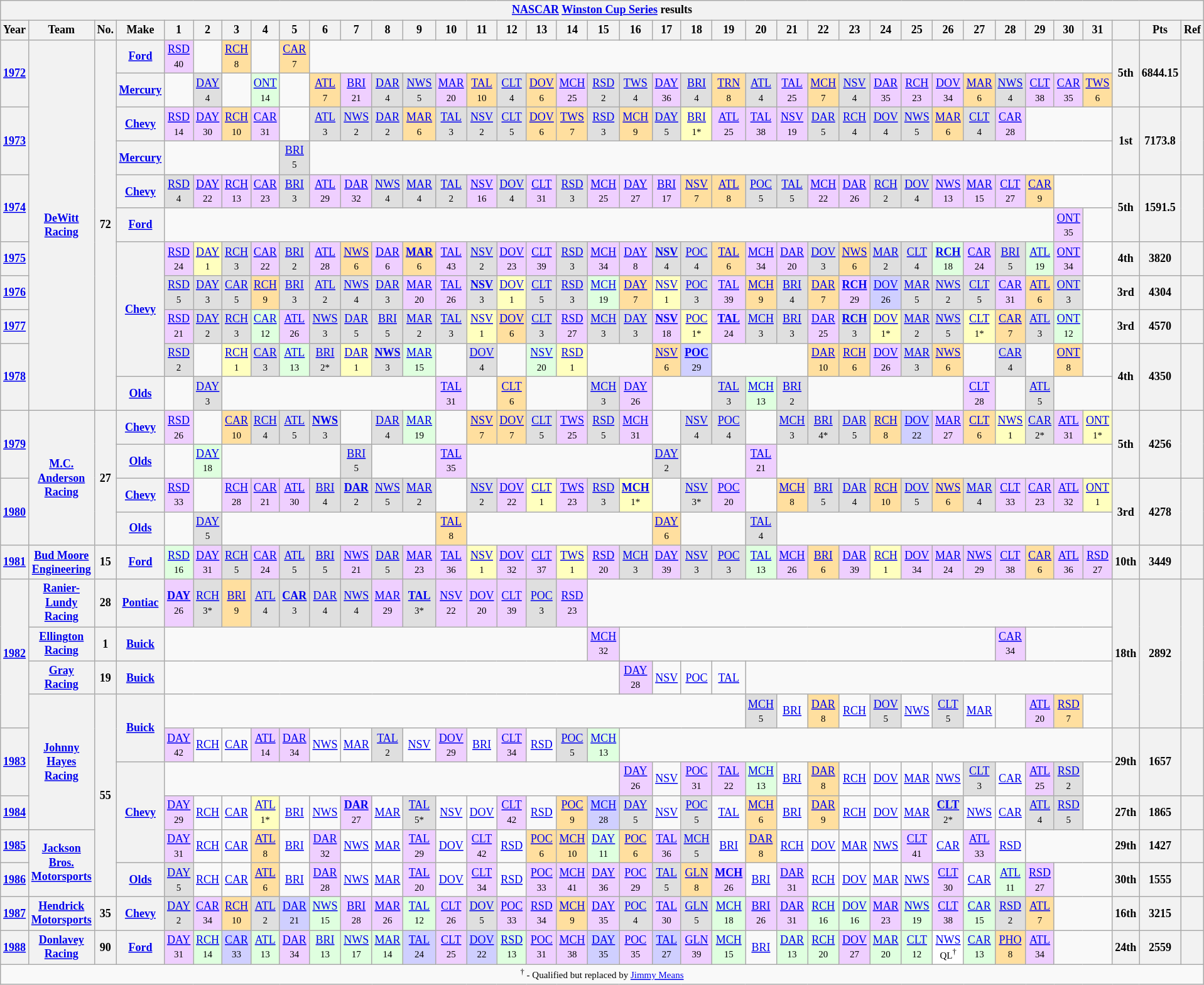<table class="wikitable" style="text-align:center; font-size:75%">
<tr>
<th colspan=45><a href='#'>NASCAR</a> <a href='#'>Winston Cup Series</a> results</th>
</tr>
<tr>
<th>Year</th>
<th>Team</th>
<th>No.</th>
<th>Make</th>
<th>1</th>
<th>2</th>
<th>3</th>
<th>4</th>
<th>5</th>
<th>6</th>
<th>7</th>
<th>8</th>
<th>9</th>
<th>10</th>
<th>11</th>
<th>12</th>
<th>13</th>
<th>14</th>
<th>15</th>
<th>16</th>
<th>17</th>
<th>18</th>
<th>19</th>
<th>20</th>
<th>21</th>
<th>22</th>
<th>23</th>
<th>24</th>
<th>25</th>
<th>26</th>
<th>27</th>
<th>28</th>
<th>29</th>
<th>30</th>
<th>31</th>
<th></th>
<th>Pts</th>
<th>Ref</th>
</tr>
<tr>
<th rowspan=2><a href='#'>1972</a></th>
<th rowspan=11><a href='#'>DeWitt Racing</a></th>
<th rowspan=11>72</th>
<th><a href='#'>Ford</a></th>
<td style="background:#EFCFFF;"><a href='#'>RSD</a><br><small>40</small></td>
<td></td>
<td style="background:#FFDF9F;"><a href='#'>RCH</a><br><small>8</small></td>
<td></td>
<td style="background:#FFDF9F;"><a href='#'>CAR</a><br><small>7</small></td>
<td colspan=26></td>
<th rowspan=2>5th</th>
<th rowspan=2>6844.15</th>
<th rowspan=2></th>
</tr>
<tr>
<th><a href='#'>Mercury</a></th>
<td></td>
<td style="background:#DFDFDF;"><a href='#'>DAY</a><br><small>4</small></td>
<td></td>
<td style="background:#DFFFDF;"><a href='#'>ONT</a><br><small>14</small></td>
<td></td>
<td style="background:#FFDF9F;"><a href='#'>ATL</a><br><small>7</small></td>
<td style="background:#EFCFFF;"><a href='#'>BRI</a><br><small>21</small></td>
<td style="background:#DFDFDF;"><a href='#'>DAR</a><br><small>4</small></td>
<td style="background:#DFDFDF;"><a href='#'>NWS</a><br><small>5</small></td>
<td style="background:#EFCFFF;"><a href='#'>MAR</a><br><small>20</small></td>
<td style="background:#FFDF9F;"><a href='#'>TAL</a><br><small>10</small></td>
<td style="background:#DFDFDF;"><a href='#'>CLT</a><br><small>4</small></td>
<td style="background:#FFDF9F;"><a href='#'>DOV</a><br><small>6</small></td>
<td style="background:#EFCFFF;"><a href='#'>MCH</a><br><small>25</small></td>
<td style="background:#DFDFDF;"><a href='#'>RSD</a><br><small>2</small></td>
<td style="background:#DFDFDF;"><a href='#'>TWS</a><br><small>4</small></td>
<td style="background:#EFCFFF;"><a href='#'>DAY</a><br><small>36</small></td>
<td style="background:#DFDFDF;"><a href='#'>BRI</a><br><small>4</small></td>
<td style="background:#FFDF9F;"><a href='#'>TRN</a><br><small>8</small></td>
<td style="background:#DFDFDF;"><a href='#'>ATL</a><br><small>4</small></td>
<td style="background:#EFCFFF;"><a href='#'>TAL</a><br><small>25</small></td>
<td style="background:#FFDF9F;"><a href='#'>MCH</a><br><small>7</small></td>
<td style="background:#DFDFDF;"><a href='#'>NSV</a><br><small>4</small></td>
<td style="background:#EFCFFF;"><a href='#'>DAR</a><br><small>35</small></td>
<td style="background:#EFCFFF;"><a href='#'>RCH</a><br><small>23</small></td>
<td style="background:#EFCFFF;"><a href='#'>DOV</a><br><small>34</small></td>
<td style="background:#FFDF9F;"><a href='#'>MAR</a><br><small>6</small></td>
<td style="background:#DFDFDF;"><a href='#'>NWS</a><br><small>4</small></td>
<td style="background:#EFCFFF;"><a href='#'>CLT</a><br><small>38</small></td>
<td style="background:#EFCFFF;"><a href='#'>CAR</a><br><small>35</small></td>
<td style="background:#FFDF9F;"><a href='#'>TWS</a><br><small>6</small></td>
</tr>
<tr>
<th rowspan=2><a href='#'>1973</a></th>
<th><a href='#'>Chevy</a></th>
<td style="background:#EFCFFF;"><a href='#'>RSD</a><br><small>14</small></td>
<td style="background:#EFCFFF;"><a href='#'>DAY</a><br><small>30</small></td>
<td style="background:#FFDF9F;"><a href='#'>RCH</a><br><small>10</small></td>
<td style="background:#EFCFFF;"><a href='#'>CAR</a><br><small>31</small></td>
<td></td>
<td style="background:#DFDFDF;"><a href='#'>ATL</a><br><small>3</small></td>
<td style="background:#DFDFDF;"><a href='#'>NWS</a><br><small>2</small></td>
<td style="background:#DFDFDF;"><a href='#'>DAR</a><br><small>2</small></td>
<td style="background:#FFDF9F;"><a href='#'>MAR</a><br><small>6</small></td>
<td style="background:#DFDFDF;"><a href='#'>TAL</a><br><small>3</small></td>
<td style="background:#DFDFDF;"><a href='#'>NSV</a><br><small>2</small></td>
<td style="background:#DFDFDF;"><a href='#'>CLT</a><br><small>5</small></td>
<td style="background:#FFDF9F;"><a href='#'>DOV</a><br><small>6</small></td>
<td style="background:#FFDF9F;"><a href='#'>TWS</a><br><small>7</small></td>
<td style="background:#DFDFDF;"><a href='#'>RSD</a><br><small>3</small></td>
<td style="background:#FFDF9F;"><a href='#'>MCH</a><br><small>9</small></td>
<td style="background:#DFDFDF;"><a href='#'>DAY</a><br><small>5</small></td>
<td style="background:#FFFFBF;"><a href='#'>BRI</a><br><small>1*</small></td>
<td style="background:#EFCFFF;"><a href='#'>ATL</a><br><small>25</small></td>
<td style="background:#EFCFFF;"><a href='#'>TAL</a><br><small>38</small></td>
<td style="background:#EFCFFF;"><a href='#'>NSV</a><br><small>19</small></td>
<td style="background:#DFDFDF;"><a href='#'>DAR</a><br><small>5</small></td>
<td style="background:#DFDFDF;"><a href='#'>RCH</a><br><small>4</small></td>
<td style="background:#DFDFDF;"><a href='#'>DOV</a><br><small>4</small></td>
<td style="background:#DFDFDF;"><a href='#'>NWS</a><br><small>5</small></td>
<td style="background:#FFDF9F;"><a href='#'>MAR</a><br><small>6</small></td>
<td style="background:#DFDFDF;"><a href='#'>CLT</a><br><small>4</small></td>
<td style="background:#EFCFFF;"><a href='#'>CAR</a><br><small>28</small></td>
<td colspan=3></td>
<th rowspan=2>1st</th>
<th rowspan=2>7173.8</th>
<th rowspan=2></th>
</tr>
<tr>
<th><a href='#'>Mercury</a></th>
<td colspan=4></td>
<td style="background:#DFDFDF;"><a href='#'>BRI</a><br><small>5</small></td>
<td colspan=26></td>
</tr>
<tr>
<th rowspan=2><a href='#'>1974</a></th>
<th><a href='#'>Chevy</a></th>
<td style="background:#DFDFDF;"><a href='#'>RSD</a><br><small>4</small></td>
<td style="background:#EFCFFF;"><a href='#'>DAY</a><br><small>22</small></td>
<td style="background:#EFCFFF;"><a href='#'>RCH</a><br><small>13</small></td>
<td style="background:#EFCFFF;"><a href='#'>CAR</a><br><small>23</small></td>
<td style="background:#DFDFDF;"><a href='#'>BRI</a><br><small>3</small></td>
<td style="background:#EFCFFF;"><a href='#'>ATL</a><br><small>29</small></td>
<td style="background:#EFCFFF;"><a href='#'>DAR</a><br><small>32</small></td>
<td style="background:#DFDFDF;"><a href='#'>NWS</a><br><small>4</small></td>
<td style="background:#DFDFDF;"><a href='#'>MAR</a><br><small>4</small></td>
<td style="background:#DFDFDF;"><a href='#'>TAL</a><br><small>2</small></td>
<td style="background:#EFCFFF;"><a href='#'>NSV</a><br><small>16</small></td>
<td style="background:#DFDFDF;"><a href='#'>DOV</a><br><small>4</small></td>
<td style="background:#EFCFFF;"><a href='#'>CLT</a><br><small>31</small></td>
<td style="background:#DFDFDF;"><a href='#'>RSD</a><br><small>3</small></td>
<td style="background:#EFCFFF;"><a href='#'>MCH</a><br><small>25</small></td>
<td style="background:#EFCFFF;"><a href='#'>DAY</a><br><small>27</small></td>
<td style="background:#EFCFFF;"><a href='#'>BRI</a><br><small>17</small></td>
<td style="background:#FFDF9F;"><a href='#'>NSV</a><br><small>7</small></td>
<td style="background:#FFDF9F;"><a href='#'>ATL</a><br><small>8</small></td>
<td style="background:#DFDFDF;"><a href='#'>POC</a><br><small>5</small></td>
<td style="background:#DFDFDF;"><a href='#'>TAL</a><br><small>5</small></td>
<td style="background:#EFCFFF;"><a href='#'>MCH</a><br><small>22</small></td>
<td style="background:#EFCFFF;"><a href='#'>DAR</a><br><small>26</small></td>
<td style="background:#DFDFDF;"><a href='#'>RCH</a><br><small>2</small></td>
<td style="background:#DFDFDF;"><a href='#'>DOV</a><br><small>4</small></td>
<td style="background:#EFCFFF;"><a href='#'>NWS</a><br><small>13</small></td>
<td style="background:#EFCFFF;"><a href='#'>MAR</a><br><small>15</small></td>
<td style="background:#EFCFFF;"><a href='#'>CLT</a><br><small>27</small></td>
<td style="background:#FFDF9F;"><a href='#'>CAR</a><br><small>9</small></td>
<td colspan=2></td>
<th rowspan=2>5th</th>
<th rowspan=2>1591.5</th>
<th rowspan=2></th>
</tr>
<tr>
<th><a href='#'>Ford</a></th>
<td colspan=29></td>
<td style="background:#EFCFFF;"><a href='#'>ONT</a><br><small>35</small></td>
<td></td>
</tr>
<tr>
<th><a href='#'>1975</a></th>
<th rowspan=4><a href='#'>Chevy</a></th>
<td style="background:#EFCFFF;"><a href='#'>RSD</a><br><small>24</small></td>
<td style="background:#FFFFBF;"><a href='#'>DAY</a><br><small>1</small></td>
<td style="background:#DFDFDF;"><a href='#'>RCH</a><br><small>3</small></td>
<td style="background:#EFCFFF;"><a href='#'>CAR</a><br><small>22</small></td>
<td style="background:#DFDFDF;"><a href='#'>BRI</a><br><small>2</small></td>
<td style="background:#EFCFFF;"><a href='#'>ATL</a><br><small>28</small></td>
<td style="background:#FFDF9F;"><a href='#'>NWS</a><br><small>6</small></td>
<td style="background:#EFCFFF;"><a href='#'>DAR</a><br><small>6</small></td>
<td style="background:#FFDF9F;"><strong><a href='#'>MAR</a></strong><br><small>6</small></td>
<td style="background:#EFCFFF;"><a href='#'>TAL</a><br><small>43</small></td>
<td style="background:#DFDFDF;"><a href='#'>NSV</a><br><small>2</small></td>
<td style="background:#EFCFFF;"><a href='#'>DOV</a><br><small>23</small></td>
<td style="background:#EFCFFF;"><a href='#'>CLT</a><br><small>39</small></td>
<td style="background:#DFDFDF;"><a href='#'>RSD</a><br><small>3</small></td>
<td style="background:#EFCFFF;"><a href='#'>MCH</a><br><small>34</small></td>
<td style="background:#EFCFFF;"><a href='#'>DAY</a><br><small>8</small></td>
<td style="background:#DFDFDF;"><strong><a href='#'>NSV</a></strong><br><small>4</small></td>
<td style="background:#DFDFDF;"><a href='#'>POC</a><br><small>4</small></td>
<td style="background:#FFDF9F;"><a href='#'>TAL</a><br><small>6</small></td>
<td style="background:#EFCFFF;"><a href='#'>MCH</a><br><small>34</small></td>
<td style="background:#EFCFFF;"><a href='#'>DAR</a><br><small>20</small></td>
<td style="background:#DFDFDF;"><a href='#'>DOV</a><br><small>3</small></td>
<td style="background:#FFDF9F;"><a href='#'>NWS</a><br><small>6</small></td>
<td style="background:#DFDFDF;"><a href='#'>MAR</a><br><small>2</small></td>
<td style="background:#DFDFDF;"><a href='#'>CLT</a><br><small>4</small></td>
<td style="background:#DFFFDF;"><strong><a href='#'>RCH</a></strong><br><small>18</small></td>
<td style="background:#EFCFFF;"><a href='#'>CAR</a><br><small>24</small></td>
<td style="background:#DFDFDF;"><a href='#'>BRI</a><br><small>5</small></td>
<td style="background:#DFFFDF;"><a href='#'>ATL</a><br><small>19</small></td>
<td style="background:#EFCFFF;"><a href='#'>ONT</a><br><small>34</small></td>
<td></td>
<th>4th</th>
<th>3820</th>
<th></th>
</tr>
<tr>
<th><a href='#'>1976</a></th>
<td style="background:#DFDFDF;"><a href='#'>RSD</a><br><small>5</small></td>
<td style="background:#DFDFDF;"><a href='#'>DAY</a><br><small>3</small></td>
<td style="background:#DFDFDF;"><a href='#'>CAR</a><br><small>5</small></td>
<td style="background:#FFDF9F;"><a href='#'>RCH</a><br><small>9</small></td>
<td style="background:#DFDFDF;"><a href='#'>BRI</a><br><small>3</small></td>
<td style="background:#DFDFDF;"><a href='#'>ATL</a><br><small>2</small></td>
<td style="background:#DFDFDF;"><a href='#'>NWS</a><br><small>4</small></td>
<td style="background:#DFDFDF;"><a href='#'>DAR</a><br><small>3</small></td>
<td style="background:#EFCFFF;"><a href='#'>MAR</a><br><small>20</small></td>
<td style="background:#EFCFFF;"><a href='#'>TAL</a><br><small>26</small></td>
<td style="background:#DFDFDF;"><strong><a href='#'>NSV</a></strong><br><small>3</small></td>
<td style="background:#FFFFBF;"><a href='#'>DOV</a><br><small>1</small></td>
<td style="background:#DFDFDF;"><a href='#'>CLT</a><br><small>5</small></td>
<td style="background:#DFDFDF;"><a href='#'>RSD</a><br><small>3</small></td>
<td style="background:#DFFFDF;"><a href='#'>MCH</a><br><small>19</small></td>
<td style="background:#FFDF9F;"><a href='#'>DAY</a><br><small>7</small></td>
<td style="background:#FFFFBF;"><a href='#'>NSV</a><br><small>1</small></td>
<td style="background:#DFDFDF;"><a href='#'>POC</a><br><small>3</small></td>
<td style="background:#EFCFFF;"><a href='#'>TAL</a><br><small>39</small></td>
<td style="background:#FFDF9F;"><a href='#'>MCH</a><br><small>9</small></td>
<td style="background:#DFDFDF;"><a href='#'>BRI</a><br><small>4</small></td>
<td style="background:#FFDF9F;"><a href='#'>DAR</a><br><small>7</small></td>
<td style="background:#EFCFFF;"><strong><a href='#'>RCH</a></strong><br><small>29</small></td>
<td style="background:#CFCFFF;"><a href='#'>DOV</a><br><small>26</small></td>
<td style="background:#DFDFDF;"><a href='#'>MAR</a><br><small>5</small></td>
<td style="background:#DFDFDF;"><a href='#'>NWS</a><br><small>2</small></td>
<td style="background:#DFDFDF;"><a href='#'>CLT</a><br><small>5</small></td>
<td style="background:#EFCFFF;"><a href='#'>CAR</a><br><small>31</small></td>
<td style="background:#FFDF9F;"><a href='#'>ATL</a><br><small>6</small></td>
<td style="background:#DFDFDF;"><a href='#'>ONT</a><br><small>3</small></td>
<td></td>
<th>3rd</th>
<th>4304</th>
<th></th>
</tr>
<tr>
<th><a href='#'>1977</a></th>
<td style="background:#EFCFFF;"><a href='#'>RSD</a><br><small>21</small></td>
<td style="background:#DFDFDF;"><a href='#'>DAY</a><br><small>2</small></td>
<td style="background:#DFDFDF;"><a href='#'>RCH</a><br><small>3</small></td>
<td style="background:#DFFFDF;"><a href='#'>CAR</a><br><small>12</small></td>
<td style="background:#EFCFFF;"><a href='#'>ATL</a><br><small>26</small></td>
<td style="background:#DFDFDF;"><a href='#'>NWS</a><br><small>3</small></td>
<td style="background:#DFDFDF;"><a href='#'>DAR</a><br><small>5</small></td>
<td style="background:#DFDFDF;"><a href='#'>BRI</a><br><small>5</small></td>
<td style="background:#DFDFDF;"><a href='#'>MAR</a><br><small>2</small></td>
<td style="background:#DFDFDF;"><a href='#'>TAL</a><br><small>3</small></td>
<td style="background:#FFFFBF;"><a href='#'>NSV</a><br><small>1</small></td>
<td style="background:#FFDF9F;"><a href='#'>DOV</a><br><small>6</small></td>
<td style="background:#DFDFDF;"><a href='#'>CLT</a><br><small>3</small></td>
<td style="background:#EFCFFF;"><a href='#'>RSD</a><br><small>27</small></td>
<td style="background:#DFDFDF;"><a href='#'>MCH</a><br><small>3</small></td>
<td style="background:#DFDFDF;"><a href='#'>DAY</a><br><small>3</small></td>
<td style="background:#EFCFFF;"><strong><a href='#'>NSV</a></strong><br><small>18</small></td>
<td style="background:#FFFFBF;"><a href='#'>POC</a><br><small>1*</small></td>
<td style="background:#EFCFFF;"><strong><a href='#'>TAL</a></strong><br><small>24</small></td>
<td style="background:#DFDFDF;"><a href='#'>MCH</a><br><small>3</small></td>
<td style="background:#DFDFDF;"><a href='#'>BRI</a><br><small>3</small></td>
<td style="background:#EFCFFF;"><a href='#'>DAR</a><br><small>25</small></td>
<td style="background:#DFDFDF;"><strong><a href='#'>RCH</a></strong><br><small>3</small></td>
<td style="background:#FFFFBF;"><a href='#'>DOV</a><br><small>1*</small></td>
<td style="background:#DFDFDF;"><a href='#'>MAR</a><br><small>2</small></td>
<td style="background:#DFDFDF;"><a href='#'>NWS</a><br><small>5</small></td>
<td style="background:#FFFFBF;"><a href='#'>CLT</a><br><small>1*</small></td>
<td style="background:#FFDF9F;"><a href='#'>CAR</a><br><small>7</small></td>
<td style="background:#DFDFDF;"><a href='#'>ATL</a><br><small>3</small></td>
<td style="background:#DFFFDF;"><a href='#'>ONT</a><br><small>12</small></td>
<td></td>
<th>3rd</th>
<th>4570</th>
<th></th>
</tr>
<tr>
<th rowspan=2><a href='#'>1978</a></th>
<td style="background:#DFDFDF;"><a href='#'>RSD</a><br><small>2</small></td>
<td></td>
<td style="background:#FFFFBF;"><a href='#'>RCH</a><br><small>1</small></td>
<td style="background:#DFDFDF;"><a href='#'>CAR</a><br><small>3</small></td>
<td style="background:#DFFFDF;"><a href='#'>ATL</a><br><small>13</small></td>
<td style="background:#DFDFDF;"><a href='#'>BRI</a><br><small>2*</small></td>
<td style="background:#FFFFBF;"><a href='#'>DAR</a><br><small>1</small></td>
<td style="background:#DFDFDF;"><strong><a href='#'>NWS</a></strong><br><small>3</small></td>
<td style="background:#DFFFDF;"><a href='#'>MAR</a><br><small>15</small></td>
<td></td>
<td style="background:#DFDFDF;"><a href='#'>DOV</a><br><small>4</small></td>
<td></td>
<td style="background:#DFFFDF;"><a href='#'>NSV</a><br><small>20</small></td>
<td style="background:#FFFFBF;"><a href='#'>RSD</a><br><small>1</small></td>
<td colspan=2></td>
<td style="background:#FFDF9F;"><a href='#'>NSV</a><br><small>6</small></td>
<td style="background:#CFCFFF;"><strong><a href='#'>POC</a></strong><br><small>29</small></td>
<td colspan=3></td>
<td style="background:#FFDF9F;"><a href='#'>DAR</a><br><small>10</small></td>
<td style="background:#FFDF9F;"><a href='#'>RCH</a><br><small>6</small></td>
<td style="background:#EFCFFF;"><a href='#'>DOV</a><br><small>26</small></td>
<td style="background:#DFDFDF;"><a href='#'>MAR</a><br><small>3</small></td>
<td style="background:#FFDF9F;"><a href='#'>NWS</a><br><small>6</small></td>
<td></td>
<td style="background:#DFDFDF;"><a href='#'>CAR</a><br><small>4</small></td>
<td></td>
<td style="background:#FFDF9F;"><a href='#'>ONT</a><br><small>8</small></td>
<td></td>
<th rowspan=2>4th</th>
<th rowspan=2>4350</th>
<th rowspan=2></th>
</tr>
<tr>
<th><a href='#'>Olds</a></th>
<td></td>
<td style="background:#DFDFDF;"><a href='#'>DAY</a><br><small>3</small></td>
<td colspan=7></td>
<td style="background:#EFCFFF;"><a href='#'>TAL</a><br><small>31</small></td>
<td></td>
<td style="background:#FFDF9F;"><a href='#'>CLT</a><br><small>6</small></td>
<td colspan=2></td>
<td style="background:#DFDFDF;"><a href='#'>MCH</a><br><small>3</small></td>
<td style="background:#EFCFFF;"><a href='#'>DAY</a><br><small>26</small></td>
<td colspan=2></td>
<td style="background:#DFDFDF;"><a href='#'>TAL</a><br><small>3</small></td>
<td style="background:#DFFFDF;"><a href='#'>MCH</a><br><small>13</small></td>
<td style="background:#DFDFDF;"><a href='#'>BRI</a><br><small>2</small></td>
<td colspan=5></td>
<td style="background:#EFCFFF;"><a href='#'>CLT</a><br><small>28</small></td>
<td></td>
<td style="background:#DFDFDF;"><a href='#'>ATL</a><br><small>5</small></td>
<td colspan=2></td>
</tr>
<tr>
<th rowspan=2><a href='#'>1979</a></th>
<th rowspan=4><a href='#'>M.C. Anderson Racing</a></th>
<th rowspan=4>27</th>
<th><a href='#'>Chevy</a></th>
<td style="background:#EFCFFF;"><a href='#'>RSD</a><br><small>26</small></td>
<td></td>
<td style="background:#FFDF9F;"><a href='#'>CAR</a><br><small>10</small></td>
<td style="background:#DFDFDF;"><a href='#'>RCH</a><br><small>4</small></td>
<td style="background:#DFDFDF;"><a href='#'>ATL</a><br><small>5</small></td>
<td style="background:#DFDFDF;"><strong><a href='#'>NWS</a></strong><br><small>3</small></td>
<td></td>
<td style="background:#DFDFDF;"><a href='#'>DAR</a><br><small>4</small></td>
<td style="background:#DFFFDF;"><a href='#'>MAR</a><br><small>19</small></td>
<td></td>
<td style="background:#FFDF9F;"><a href='#'>NSV</a><br><small>7</small></td>
<td style="background:#FFDF9F;"><a href='#'>DOV</a><br><small>7</small></td>
<td style="background:#DFDFDF;"><a href='#'>CLT</a><br><small>5</small></td>
<td style="background:#EFCFFF;"><a href='#'>TWS</a><br><small>25</small></td>
<td style="background:#DFDFDF;"><a href='#'>RSD</a><br><small>5</small></td>
<td style="background:#EFCFFF;"><a href='#'>MCH</a><br><small>31</small></td>
<td></td>
<td style="background:#DFDFDF;"><a href='#'>NSV</a><br><small>4</small></td>
<td style="background:#DFDFDF;"><a href='#'>POC</a><br><small>4</small></td>
<td></td>
<td style="background:#DFDFDF;"><a href='#'>MCH</a><br><small>3</small></td>
<td style="background:#DFDFDF;"><a href='#'>BRI</a><br><small>4*</small></td>
<td style="background:#DFDFDF;"><a href='#'>DAR</a><br><small>5</small></td>
<td style="background:#FFDF9F;"><a href='#'>RCH</a><br><small>8</small></td>
<td style="background:#CFCFFF;"><a href='#'>DOV</a><br><small>22</small></td>
<td style="background:#EFCFFF;"><a href='#'>MAR</a><br><small>27</small></td>
<td style="background:#FFDF9F;"><a href='#'>CLT</a><br><small>6</small></td>
<td style="background:#FFFFBF;"><a href='#'>NWS</a><br><small>1</small></td>
<td style="background:#DFDFDF;"><a href='#'>CAR</a><br><small>2*</small></td>
<td style="background:#EFCFFF;"><a href='#'>ATL</a><br><small>31</small></td>
<td style="background:#FFFFBF;"><a href='#'>ONT</a><br><small>1*</small></td>
<th rowspan=2>5th</th>
<th rowspan=2>4256</th>
<th rowspan=2></th>
</tr>
<tr>
<th><a href='#'>Olds</a></th>
<td></td>
<td style="background:#DFFFDF;"><a href='#'>DAY</a><br><small>18</small></td>
<td colspan=4></td>
<td style="background:#DFDFDF;"><a href='#'>BRI</a><br><small>5</small></td>
<td colspan=2></td>
<td style="background:#EFCFFF;"><a href='#'>TAL</a><br><small>35</small></td>
<td colspan=6></td>
<td style="background:#DFDFDF;"><a href='#'>DAY</a><br><small>2</small></td>
<td colspan=2></td>
<td style="background:#EFCFFF;"><a href='#'>TAL</a><br><small>21</small></td>
<td colspan=11></td>
</tr>
<tr>
<th rowspan=2><a href='#'>1980</a></th>
<th><a href='#'>Chevy</a></th>
<td style="background:#EFCFFF;"><a href='#'>RSD</a><br><small>33</small></td>
<td></td>
<td style="background:#EFCFFF;"><a href='#'>RCH</a><br><small>28</small></td>
<td style="background:#EFCFFF;"><a href='#'>CAR</a><br><small>21</small></td>
<td style="background:#EFCFFF;"><a href='#'>ATL</a><br><small>30</small></td>
<td style="background:#DFDFDF;"><a href='#'>BRI</a><br><small>4</small></td>
<td style="background:#DFDFDF;"><strong><a href='#'>DAR</a></strong><br><small>2</small></td>
<td style="background:#DFDFDF;"><a href='#'>NWS</a><br><small>5</small></td>
<td style="background:#DFDFDF;"><a href='#'>MAR</a><br><small>2</small></td>
<td></td>
<td style="background:#DFDFDF;"><a href='#'>NSV</a><br><small>2</small></td>
<td style="background:#EFCFFF;"><a href='#'>DOV</a><br><small>22</small></td>
<td style="background:#FFFFBF;"><a href='#'>CLT</a><br><small>1</small></td>
<td style="background:#EFCFFF;"><a href='#'>TWS</a><br><small>23</small></td>
<td style="background:#DFDFDF;"><a href='#'>RSD</a><br><small>3</small></td>
<td style="background:#FFFFBF;"><strong><a href='#'>MCH</a></strong><br><small>1*</small></td>
<td></td>
<td style="background:#DFDFDF;"><a href='#'>NSV</a><br><small>3*</small></td>
<td style="background:#EFCFFF;"><a href='#'>POC</a><br><small>20</small></td>
<td></td>
<td style="background:#FFDF9F;"><a href='#'>MCH</a><br><small>8</small></td>
<td style="background:#DFDFDF;"><a href='#'>BRI</a><br><small>5</small></td>
<td style="background:#DFDFDF;"><a href='#'>DAR</a><br><small>4</small></td>
<td style="background:#FFDF9F;"><a href='#'>RCH</a><br><small>10</small></td>
<td style="background:#DFDFDF;"><a href='#'>DOV</a><br><small>5</small></td>
<td style="background:#FFDF9F;"><a href='#'>NWS</a><br><small>6</small></td>
<td style="background:#DFDFDF;"><a href='#'>MAR</a><br><small>4</small></td>
<td style="background:#EFCFFF;"><a href='#'>CLT</a><br><small>33</small></td>
<td style="background:#EFCFFF;"><a href='#'>CAR</a><br><small>23</small></td>
<td style="background:#EFCFFF;"><a href='#'>ATL</a><br><small>32</small></td>
<td style="background:#FFFFBF;"><a href='#'>ONT</a><br><small>1</small></td>
<th rowspan=2>3rd</th>
<th rowspan=2>4278</th>
<th rowspan=2></th>
</tr>
<tr>
<th><a href='#'>Olds</a></th>
<td></td>
<td style="background:#DFDFDF;"><a href='#'>DAY</a><br><small>5</small></td>
<td colspan=7></td>
<td style="background:#FFDF9F;"><a href='#'>TAL</a><br><small>8</small></td>
<td colspan=6></td>
<td style="background:#FFDF9F;"><a href='#'>DAY</a><br><small>6</small></td>
<td colspan=2></td>
<td style="background:#DFDFDF;"><a href='#'>TAL</a><br><small>4</small></td>
<td colspan=11></td>
</tr>
<tr>
<th><a href='#'>1981</a></th>
<th><a href='#'>Bud Moore Engineering</a></th>
<th>15</th>
<th><a href='#'>Ford</a></th>
<td style="background:#DFFFDF;"><a href='#'>RSD</a><br><small>16</small></td>
<td style="background:#EFCFFF;"><a href='#'>DAY</a><br><small>31</small></td>
<td style="background:#DFDFDF;"><a href='#'>RCH</a><br><small>5</small></td>
<td style="background:#EFCFFF;"><a href='#'>CAR</a><br><small>24</small></td>
<td style="background:#DFDFDF;"><a href='#'>ATL</a><br><small>5</small></td>
<td style="background:#DFDFDF;"><a href='#'>BRI</a><br><small>5</small></td>
<td style="background:#EFCFFF;"><a href='#'>NWS</a><br><small>21</small></td>
<td style="background:#DFDFDF;"><a href='#'>DAR</a><br><small>5</small></td>
<td style="background:#EFCFFF;"><a href='#'>MAR</a><br><small>23</small></td>
<td style="background:#EFCFFF;"><a href='#'>TAL</a><br><small>36</small></td>
<td style="background:#FFFFBF;"><a href='#'>NSV</a><br><small>1</small></td>
<td style="background:#EFCFFF;"><a href='#'>DOV</a><br><small>32</small></td>
<td style="background:#EFCFFF;"><a href='#'>CLT</a><br><small>37</small></td>
<td style="background:#FFFFBF;"><a href='#'>TWS</a><br><small>1</small></td>
<td style="background:#EFCFFF;"><a href='#'>RSD</a><br><small>20</small></td>
<td style="background:#DFDFDF;"><a href='#'>MCH</a><br><small>3</small></td>
<td style="background:#EFCFFF;"><a href='#'>DAY</a><br><small>39</small></td>
<td style="background:#DFDFDF;"><a href='#'>NSV</a><br><small>3</small></td>
<td style="background:#DFDFDF;"><a href='#'>POC</a><br><small>3</small></td>
<td style="background:#DFFFDF;"><a href='#'>TAL</a><br><small>13</small></td>
<td style="background:#EFCFFF;"><a href='#'>MCH</a><br><small>26</small></td>
<td style="background:#FFDF9F;"><a href='#'>BRI</a><br><small>6</small></td>
<td style="background:#EFCFFF;"><a href='#'>DAR</a><br><small>39</small></td>
<td style="background:#FFFFBF;"><a href='#'>RCH</a><br><small>1</small></td>
<td style="background:#EFCFFF;"><a href='#'>DOV</a><br><small>34</small></td>
<td style="background:#EFCFFF;"><a href='#'>MAR</a><br><small>24</small></td>
<td style="background:#EFCFFF;"><a href='#'>NWS</a><br><small>29</small></td>
<td style="background:#EFCFFF;"><a href='#'>CLT</a><br><small>38</small></td>
<td style="background:#FFDF9F;"><a href='#'>CAR</a><br><small>6</small></td>
<td style="background:#EFCFFF;"><a href='#'>ATL</a><br><small>36</small></td>
<td style="background:#EFCFFF;"><a href='#'>RSD</a><br><small>27</small></td>
<th>10th</th>
<th>3449</th>
<th></th>
</tr>
<tr>
<th rowspan=4><a href='#'>1982</a></th>
<th><a href='#'>Ranier-Lundy Racing</a></th>
<th>28</th>
<th><a href='#'>Pontiac</a></th>
<td style="background:#EFCFFF;"><strong><a href='#'>DAY</a></strong><br><small>26</small></td>
<td style="background:#DFDFDF;"><a href='#'>RCH</a><br><small>3*</small></td>
<td style="background:#FFDF9F;"><a href='#'>BRI</a><br><small>9</small></td>
<td style="background:#DFDFDF;"><a href='#'>ATL</a><br><small>4</small></td>
<td style="background:#DFDFDF;"><strong><a href='#'>CAR</a></strong><br><small>3</small></td>
<td style="background:#DFDFDF;"><a href='#'>DAR</a><br><small>4</small></td>
<td style="background:#DFDFDF;"><a href='#'>NWS</a><br><small>4</small></td>
<td style="background:#EFCFFF;"><a href='#'>MAR</a><br><small>29</small></td>
<td style="background:#DFDFDF;"><strong><a href='#'>TAL</a></strong><br><small>3*</small></td>
<td style="background:#EFCFFF;"><a href='#'>NSV</a><br><small>22</small></td>
<td style="background:#EFCFFF;"><a href='#'>DOV</a><br><small>20</small></td>
<td style="background:#EFCFFF;"><a href='#'>CLT</a><br><small>39</small></td>
<td style="background:#DFDFDF;"><a href='#'>POC</a><br><small>3</small></td>
<td style="background:#EFCFFF;"><a href='#'>RSD</a><br><small>23</small></td>
<td colspan=17></td>
<th rowspan=4>18th</th>
<th rowspan=4>2892</th>
<th rowspan=4></th>
</tr>
<tr>
<th><a href='#'>Ellington Racing</a></th>
<th>1</th>
<th><a href='#'>Buick</a></th>
<td colspan=14></td>
<td style="background:#EFCFFF;"><a href='#'>MCH</a><br><small>32</small></td>
<td colspan=12></td>
<td style="background:#EFCFFF;"><a href='#'>CAR</a><br><small>34</small></td>
<td colspan=3></td>
</tr>
<tr>
<th><a href='#'>Gray Racing</a></th>
<th>19</th>
<th><a href='#'>Buick</a></th>
<td colspan=15></td>
<td style="background:#EFCFFF;"><a href='#'>DAY</a><br><small>28</small></td>
<td><a href='#'>NSV</a></td>
<td><a href='#'>POC</a></td>
<td><a href='#'>TAL</a></td>
<td colspan=12></td>
</tr>
<tr>
<th rowspan=4><a href='#'>Johnny Hayes Racing</a></th>
<th rowspan=6>55</th>
<th rowspan=2><a href='#'>Buick</a></th>
<td colspan=19></td>
<td style="background:#DFDFDF;"><a href='#'>MCH</a><br><small>5</small></td>
<td><a href='#'>BRI</a></td>
<td style="background:#FFDF9F;"><a href='#'>DAR</a><br><small>8</small></td>
<td><a href='#'>RCH</a></td>
<td style="background:#DFDFDF;"><a href='#'>DOV</a><br><small>5</small></td>
<td><a href='#'>NWS</a></td>
<td style="background:#DFDFDF;"><a href='#'>CLT</a><br><small>5</small></td>
<td><a href='#'>MAR</a></td>
<td></td>
<td style="background:#EFCFFF;"><a href='#'>ATL</a><br><small>20</small></td>
<td style="background:#FFDF9F;"><a href='#'>RSD</a><br><small>7</small></td>
<td></td>
</tr>
<tr>
<th rowspan=2><a href='#'>1983</a></th>
<td style="background:#EFCFFF;"><a href='#'>DAY</a><br><small>42</small></td>
<td><a href='#'>RCH</a></td>
<td><a href='#'>CAR</a></td>
<td style="background:#EFCFFF;"><a href='#'>ATL</a><br><small>14</small></td>
<td style="background:#EFCFFF;"><a href='#'>DAR</a><br><small>34</small></td>
<td><a href='#'>NWS</a></td>
<td><a href='#'>MAR</a></td>
<td style="background:#DFDFDF;"><a href='#'>TAL</a><br><small>2</small></td>
<td><a href='#'>NSV</a></td>
<td style="background:#EFCFFF;"><a href='#'>DOV</a><br><small>29</small></td>
<td><a href='#'>BRI</a></td>
<td style="background:#EFCFFF;"><a href='#'>CLT</a><br><small>34</small></td>
<td><a href='#'>RSD</a></td>
<td style="background:#DFDFDF;"><a href='#'>POC</a><br><small>5</small></td>
<td style="background:#DFFFDF;"><a href='#'>MCH</a><br><small>13</small></td>
<td colspan=16></td>
<th rowspan=2>29th</th>
<th rowspan=2>1657</th>
<th rowspan=2></th>
</tr>
<tr>
<th rowspan=3><a href='#'>Chevy</a></th>
<td colspan=15></td>
<td style="background:#EFCFFF;"><a href='#'>DAY</a><br><small>26</small></td>
<td><a href='#'>NSV</a></td>
<td style="background:#EFCFFF;"><a href='#'>POC</a><br><small>31</small></td>
<td style="background:#EFCFFF;"><a href='#'>TAL</a><br><small>22</small></td>
<td style="background:#DFFFDF;"><a href='#'>MCH</a><br><small>13</small></td>
<td><a href='#'>BRI</a></td>
<td style="background:#FFDF9F;"><a href='#'>DAR</a><br><small>8</small></td>
<td><a href='#'>RCH</a></td>
<td><a href='#'>DOV</a></td>
<td><a href='#'>MAR</a></td>
<td><a href='#'>NWS</a></td>
<td style="background:#DFDFDF;"><a href='#'>CLT</a><br><small>3</small></td>
<td><a href='#'>CAR</a></td>
<td style="background:#EFCFFF;"><a href='#'>ATL</a><br><small>25</small></td>
<td style="background:#DFDFDF;"><a href='#'>RSD</a><br><small>2</small></td>
<td></td>
</tr>
<tr>
<th><a href='#'>1984</a></th>
<td style="background:#EFCFFF;"><a href='#'>DAY</a><br><small>29</small></td>
<td><a href='#'>RCH</a></td>
<td><a href='#'>CAR</a></td>
<td style="background:#FFFFBF;"><a href='#'>ATL</a><br><small>1*</small></td>
<td><a href='#'>BRI</a></td>
<td><a href='#'>NWS</a></td>
<td style="background:#EFCFFF;"><strong><a href='#'>DAR</a></strong><br><small>27</small></td>
<td><a href='#'>MAR</a></td>
<td style="background:#DFDFDF;"><a href='#'>TAL</a><br><small>5*</small></td>
<td><a href='#'>NSV</a></td>
<td><a href='#'>DOV</a></td>
<td style="background:#EFCFFF;"><a href='#'>CLT</a><br><small>42</small></td>
<td><a href='#'>RSD</a></td>
<td style="background:#FFDF9F;"><a href='#'>POC</a><br><small>9</small></td>
<td style="background:#CFCFFF;"><a href='#'>MCH</a><br><small>28</small></td>
<td style="background:#DFDFDF;"><a href='#'>DAY</a><br><small>5</small></td>
<td><a href='#'>NSV</a></td>
<td style="background:#DFDFDF;"><a href='#'>POC</a><br><small>5</small></td>
<td><a href='#'>TAL</a></td>
<td style="background:#FFDF9F;"><a href='#'>MCH</a><br><small>6</small></td>
<td><a href='#'>BRI</a></td>
<td style="background:#FFDF9F;"><a href='#'>DAR</a><br><small>9</small></td>
<td><a href='#'>RCH</a></td>
<td><a href='#'>DOV</a></td>
<td><a href='#'>MAR</a></td>
<td style="background:#DFDFDF;"><strong><a href='#'>CLT</a></strong><br><small>2*</small></td>
<td><a href='#'>NWS</a></td>
<td><a href='#'>CAR</a></td>
<td style="background:#DFDFDF;"><a href='#'>ATL</a><br><small>4</small></td>
<td style="background:#DFDFDF;"><a href='#'>RSD</a><br><small>5</small></td>
<td></td>
<th>27th</th>
<th>1865</th>
<th></th>
</tr>
<tr>
<th><a href='#'>1985</a></th>
<th rowspan=2><a href='#'>Jackson Bros. Motorsports</a></th>
<td style="background:#EFCFFF;"><a href='#'>DAY</a><br><small>31</small></td>
<td><a href='#'>RCH</a></td>
<td><a href='#'>CAR</a></td>
<td style="background:#FFDF9F;"><a href='#'>ATL</a><br><small>8</small></td>
<td><a href='#'>BRI</a></td>
<td style="background:#EFCFFF;"><a href='#'>DAR</a><br><small>32</small></td>
<td><a href='#'>NWS</a></td>
<td><a href='#'>MAR</a></td>
<td style="background:#EFCFFF;"><a href='#'>TAL</a><br><small>29</small></td>
<td><a href='#'>DOV</a></td>
<td style="background:#EFCFFF;"><a href='#'>CLT</a><br><small>42</small></td>
<td><a href='#'>RSD</a></td>
<td style="background:#FFDF9F;"><a href='#'>POC</a><br><small>6</small></td>
<td style="background:#FFDF9F;"><a href='#'>MCH</a><br><small>10</small></td>
<td style="background:#DFFFDF;"><a href='#'>DAY</a><br><small>11</small></td>
<td style="background:#FFDF9F;"><a href='#'>POC</a><br><small>6</small></td>
<td style="background:#EFCFFF;"><a href='#'>TAL</a><br><small>36</small></td>
<td style="background:#DFDFDF;"><a href='#'>MCH</a><br><small>5</small></td>
<td><a href='#'>BRI</a></td>
<td style="background:#FFDF9F;"><a href='#'>DAR</a><br><small>8</small></td>
<td><a href='#'>RCH</a></td>
<td><a href='#'>DOV</a></td>
<td><a href='#'>MAR</a></td>
<td><a href='#'>NWS</a></td>
<td style="background:#EFCFFF;"><a href='#'>CLT</a><br><small>41</small></td>
<td><a href='#'>CAR</a></td>
<td style="background:#EFCFFF;"><a href='#'>ATL</a><br><small>33</small></td>
<td><a href='#'>RSD</a></td>
<td colspan=3></td>
<th>29th</th>
<th>1427</th>
<th></th>
</tr>
<tr>
<th><a href='#'>1986</a></th>
<th><a href='#'>Olds</a></th>
<td style="background:#DFDFDF;"><a href='#'>DAY</a><br><small>5</small></td>
<td><a href='#'>RCH</a></td>
<td><a href='#'>CAR</a></td>
<td style="background:#FFDF9F;"><a href='#'>ATL</a><br><small>6</small></td>
<td><a href='#'>BRI</a></td>
<td style="background:#EFCFFF;"><a href='#'>DAR</a><br><small>28</small></td>
<td><a href='#'>NWS</a></td>
<td><a href='#'>MAR</a></td>
<td style="background:#EFCFFF;"><a href='#'>TAL</a><br><small>20</small></td>
<td><a href='#'>DOV</a></td>
<td style="background:#EFCFFF;"><a href='#'>CLT</a><br><small>34</small></td>
<td><a href='#'>RSD</a></td>
<td style="background:#EFCFFF;"><a href='#'>POC</a><br><small>33</small></td>
<td style="background:#EFCFFF;"><a href='#'>MCH</a><br><small>41</small></td>
<td style="background:#EFCFFF;"><a href='#'>DAY</a><br><small>36</small></td>
<td style="background:#EFCFFF;"><a href='#'>POC</a><br><small>29</small></td>
<td style="background:#DFDFDF;"><a href='#'>TAL</a><br><small>5</small></td>
<td style="background:#FFDF9F;"><a href='#'>GLN</a><br><small>8</small></td>
<td style="background:#EFCFFF;"><strong><a href='#'>MCH</a></strong><br><small>26</small></td>
<td><a href='#'>BRI</a></td>
<td style="background:#EFCFFF;"><a href='#'>DAR</a><br><small>31</small></td>
<td><a href='#'>RCH</a></td>
<td><a href='#'>DOV</a></td>
<td><a href='#'>MAR</a></td>
<td><a href='#'>NWS</a></td>
<td style="background:#EFCFFF;"><a href='#'>CLT</a><br><small>30</small></td>
<td><a href='#'>CAR</a></td>
<td style="background:#DFFFDF;"><a href='#'>ATL</a><br><small>11</small></td>
<td style="background:#EFCFFF;"><a href='#'>RSD</a><br><small>27</small></td>
<td colspan=2></td>
<th>30th</th>
<th>1555</th>
<th></th>
</tr>
<tr>
<th><a href='#'>1987</a></th>
<th><a href='#'>Hendrick Motorsports</a></th>
<th>35</th>
<th><a href='#'>Chevy</a></th>
<td style="background:#DFDFDF;"><a href='#'>DAY</a><br><small>2</small></td>
<td style="background:#EFCFFF;"><a href='#'>CAR</a><br><small>34</small></td>
<td style="background:#FFDF9F;"><a href='#'>RCH</a><br><small>10</small></td>
<td style="background:#DFDFDF;"><a href='#'>ATL</a><br><small>2</small></td>
<td style="background:#CFCFFF;"><a href='#'>DAR</a><br><small>21</small></td>
<td style="background:#DFFFDF;"><a href='#'>NWS</a><br><small>15</small></td>
<td style="background:#EFCFFF;"><a href='#'>BRI</a><br><small>28</small></td>
<td style="background:#EFCFFF;"><a href='#'>MAR</a><br><small>26</small></td>
<td style="background:#DFFFDF;"><a href='#'>TAL</a><br><small>12</small></td>
<td style="background:#EFCFFF;"><a href='#'>CLT</a><br><small>26</small></td>
<td style="background:#DFDFDF;"><a href='#'>DOV</a><br><small>5</small></td>
<td style="background:#EFCFFF;"><a href='#'>POC</a><br><small>33</small></td>
<td style="background:#EFCFFF;"><a href='#'>RSD</a><br><small>34</small></td>
<td style="background:#FFDF9F;"><a href='#'>MCH</a><br><small>9</small></td>
<td style="background:#EFCFFF;"><a href='#'>DAY</a><br><small>35</small></td>
<td style="background:#DFDFDF;"><a href='#'>POC</a><br><small>4</small></td>
<td style="background:#EFCFFF;"><a href='#'>TAL</a><br><small>30</small></td>
<td style="background:#DFDFDF;"><a href='#'>GLN</a><br><small>5</small></td>
<td style="background:#DFFFDF;"><a href='#'>MCH</a><br><small>18</small></td>
<td style="background:#EFCFFF;"><a href='#'>BRI</a><br><small>26</small></td>
<td style="background:#EFCFFF;"><a href='#'>DAR</a><br><small>31</small></td>
<td style="background:#DFFFDF;"><a href='#'>RCH</a><br><small>16</small></td>
<td style="background:#DFFFDF;"><a href='#'>DOV</a><br><small>16</small></td>
<td style="background:#EFCFFF;"><a href='#'>MAR</a><br><small>23</small></td>
<td style="background:#DFFFDF;"><a href='#'>NWS</a><br><small>19</small></td>
<td style="background:#EFCFFF;"><a href='#'>CLT</a><br><small>38</small></td>
<td style="background:#DFFFDF;"><a href='#'>CAR</a><br><small>15</small></td>
<td style="background:#DFDFDF;"><a href='#'>RSD</a><br><small>2</small></td>
<td style="background:#FFDF9F;"><a href='#'>ATL</a><br><small>7</small></td>
<td colspan=2></td>
<th>16th</th>
<th>3215</th>
<th></th>
</tr>
<tr>
<th><a href='#'>1988</a></th>
<th><a href='#'>Donlavey Racing</a></th>
<th>90</th>
<th><a href='#'>Ford</a></th>
<td style="background:#EFCFFF;"><a href='#'>DAY</a><br><small>31</small></td>
<td style="background:#DFFFDF;"><a href='#'>RCH</a><br><small>14</small></td>
<td style="background:#CFCFFF;"><a href='#'>CAR</a><br><small>33</small></td>
<td style="background:#DFFFDF;"><a href='#'>ATL</a><br><small>13</small></td>
<td style="background:#EFCFFF;"><a href='#'>DAR</a><br><small>34</small></td>
<td style="background:#DFFFDF;"><a href='#'>BRI</a><br><small>13</small></td>
<td style="background:#DFFFDF;"><a href='#'>NWS</a><br><small>17</small></td>
<td style="background:#DFFFDF;"><a href='#'>MAR</a><br><small>14</small></td>
<td style="background:#CFCFFF;"><a href='#'>TAL</a><br><small>24</small></td>
<td style="background:#EFCFFF;"><a href='#'>CLT</a><br><small>25</small></td>
<td style="background:#CFCFFF;"><a href='#'>DOV</a><br><small>22</small></td>
<td style="background:#DFFFDF;"><a href='#'>RSD</a><br><small>13</small></td>
<td style="background:#EFCFFF;"><a href='#'>POC</a><br><small>31</small></td>
<td style="background:#EFCFFF;"><a href='#'>MCH</a><br><small>38</small></td>
<td style="background:#CFCFFF;"><a href='#'>DAY</a><br><small>35</small></td>
<td style="background:#EFCFFF;"><a href='#'>POC</a><br><small>35</small></td>
<td style="background:#CFCFFF;"><a href='#'>TAL</a><br><small>27</small></td>
<td style="background:#EFCFFF;"><a href='#'>GLN</a><br><small>39</small></td>
<td style="background:#DFFFDF;"><a href='#'>MCH</a><br><small>15</small></td>
<td><a href='#'>BRI</a></td>
<td style="background:#DFFFDF;"><a href='#'>DAR</a><br><small>13</small></td>
<td style="background:#DFFFDF;"><a href='#'>RCH</a><br><small>20</small></td>
<td style="background:#EFCFFF;"><a href='#'>DOV</a><br><small>27</small></td>
<td style="background:#DFFFDF;"><a href='#'>MAR</a><br><small>20</small></td>
<td style="background:#DFFFDF;"><a href='#'>CLT</a><br><small>12</small></td>
<td style="background:#FFFFFF;"><a href='#'>NWS</a><br><small>QL<sup>†</sup></small></td>
<td style="background:#DFFFDF;"><a href='#'>CAR</a><br><small>13</small></td>
<td style="background:#FFDF9F;"><a href='#'>PHO</a><br><small>8</small></td>
<td style="background:#EFCFFF;"><a href='#'>ATL</a><br><small>34</small></td>
<td colspan=2></td>
<th>24th</th>
<th>2559</th>
<th></th>
</tr>
<tr>
<td colspan=38><small><sup>†</sup> - Qualified but replaced by <a href='#'>Jimmy Means</a></small></td>
</tr>
</table>
